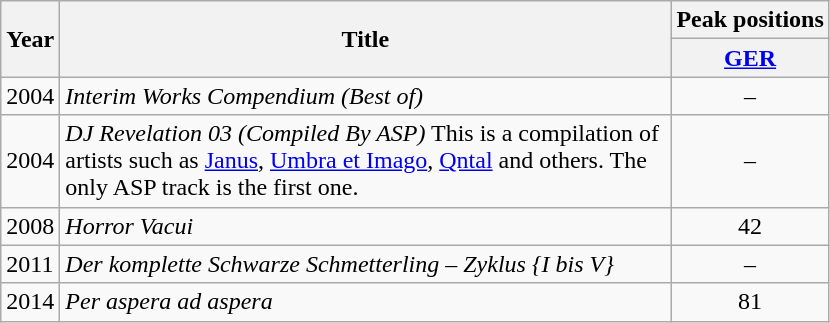<table class="wikitable">
<tr>
<th rowspan="2">Year</th>
<th rowspan="2" width="400">Title</th>
<th colspan="2">Peak positions</th>
</tr>
<tr>
<th><a href='#'>GER</a></th>
</tr>
<tr>
<td>2004</td>
<td><em>Interim Works Compendium (Best of)</em></td>
<td align="center">–</td>
</tr>
<tr>
<td>2004</td>
<td><em>DJ Revelation 03 (Compiled By ASP)</em> This is a compilation of artists such as <a href='#'>Janus</a>, <a href='#'>Umbra et Imago</a>, <a href='#'>Qntal</a> and others. The only ASP track is the first one.</td>
<td align="center">–</td>
</tr>
<tr>
<td>2008</td>
<td><em>Horror Vacui</em></td>
<td align="center">42</td>
</tr>
<tr>
<td>2011</td>
<td><em>Der komplette Schwarze Schmetterling – Zyklus {I bis V}</em></td>
<td align="center">–</td>
</tr>
<tr>
<td>2014</td>
<td><em>Per aspera ad aspera</em></td>
<td align="center">81</td>
</tr>
</table>
